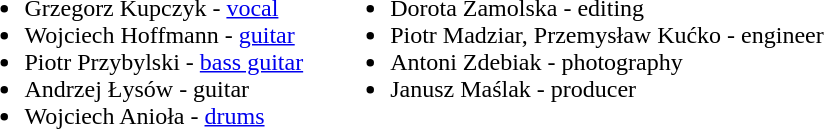<table>
<tr>
<td valign="top"><br><ul><li>Grzegorz Kupczyk - <a href='#'>vocal</a></li><li>Wojciech Hoffmann - <a href='#'>guitar</a></li><li>Piotr Przybylski - <a href='#'>bass guitar</a></li><li>Andrzej Łysów - guitar</li><li>Wojciech Anioła - <a href='#'>drums</a></li></ul></td>
<td width="10"></td>
<td valign="top"><br><ul><li>Dorota Zamolska - editing</li><li>Piotr Madziar, Przemysław Kućko - engineer</li><li>Antoni Zdebiak - photography</li><li>Janusz Maślak - producer</li></ul></td>
</tr>
</table>
